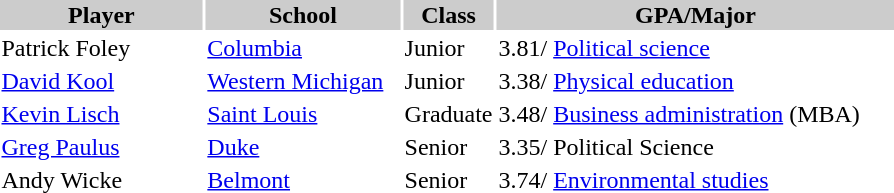<table style="width:600px" "border:'1' 'solid' 'gray' ">
<tr>
<th style="background:#CCCCCC;width:23%">Player</th>
<th style="background:#CCCCCC;width:22%">School</th>
<th style="background:#CCCCCC;width:10%">Class</th>
<th style="background:#CCCCCC;width:45%">GPA/Major</th>
</tr>
<tr>
<td>Patrick Foley</td>
<td><a href='#'>Columbia</a></td>
<td>Junior</td>
<td>3.81/ <a href='#'>Political science</a></td>
</tr>
<tr>
<td><a href='#'>David Kool</a></td>
<td><a href='#'>Western Michigan</a></td>
<td>Junior</td>
<td>3.38/ <a href='#'>Physical education</a></td>
</tr>
<tr>
<td><a href='#'>Kevin Lisch</a></td>
<td><a href='#'>Saint Louis</a></td>
<td>Graduate</td>
<td>3.48/ <a href='#'>Business administration</a> (MBA)</td>
</tr>
<tr>
<td><a href='#'>Greg Paulus</a></td>
<td><a href='#'>Duke</a></td>
<td>Senior</td>
<td>3.35/ Political Science</td>
</tr>
<tr>
<td>Andy Wicke</td>
<td><a href='#'>Belmont</a></td>
<td>Senior</td>
<td>3.74/ <a href='#'>Environmental studies</a></td>
</tr>
</table>
